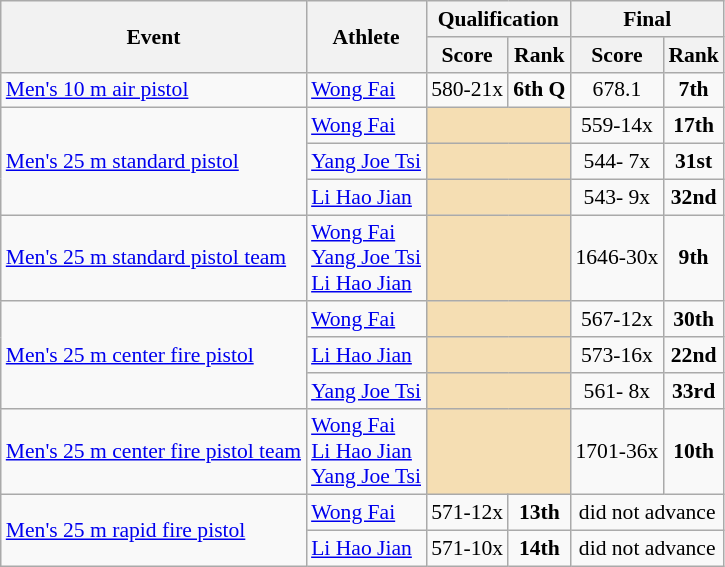<table class="wikitable" style="font-size:90%">
<tr>
<th rowspan="2">Event</th>
<th rowspan="2">Athlete</th>
<th colspan="2">Qualification</th>
<th colspan="2">Final</th>
</tr>
<tr>
<th>Score</th>
<th>Rank</th>
<th>Score</th>
<th>Rank</th>
</tr>
<tr>
<td><a href='#'>Men's 10 m air pistol</a></td>
<td><a href='#'>Wong Fai</a></td>
<td align=center>580-21x</td>
<td align=center><strong>6th Q</strong></td>
<td align=center>678.1</td>
<td align=center><strong>7th</strong></td>
</tr>
<tr>
<td rowspan=3><a href='#'>Men's 25 m standard pistol</a></td>
<td><a href='#'>Wong Fai</a></td>
<td colspan=2 bgcolor=wheat></td>
<td align=center>559-14x</td>
<td align=center><strong>17th</strong></td>
</tr>
<tr>
<td><a href='#'>Yang Joe Tsi</a></td>
<td colspan=2 bgcolor=wheat></td>
<td align=center>544- 7x</td>
<td align=center><strong>31st</strong></td>
</tr>
<tr>
<td><a href='#'>Li Hao Jian</a></td>
<td colspan=2 bgcolor=wheat></td>
<td align=center>543- 9x</td>
<td align=center><strong>32nd</strong></td>
</tr>
<tr>
<td><a href='#'>Men's 25 m standard pistol team</a></td>
<td><a href='#'>Wong Fai</a><br><a href='#'>Yang Joe Tsi</a><br><a href='#'>Li Hao Jian</a></td>
<td colspan=2 bgcolor=wheat></td>
<td align=center>1646-30x</td>
<td align=center><strong>9th</strong></td>
</tr>
<tr>
<td rowspan=3><a href='#'>Men's 25 m center fire pistol</a></td>
<td><a href='#'>Wong Fai</a></td>
<td colspan=2 bgcolor=wheat></td>
<td align=center>567-12x</td>
<td align=center><strong>30th</strong></td>
</tr>
<tr>
<td><a href='#'>Li Hao Jian</a></td>
<td colspan=2 bgcolor=wheat></td>
<td align=center>573-16x</td>
<td align=center><strong>22nd</strong></td>
</tr>
<tr>
<td><a href='#'>Yang Joe Tsi</a></td>
<td colspan=2 bgcolor=wheat></td>
<td align=center>561- 8x</td>
<td align=center><strong>33rd</strong></td>
</tr>
<tr>
<td><a href='#'>Men's 25 m center fire pistol team</a></td>
<td><a href='#'>Wong Fai</a><br><a href='#'>Li Hao Jian</a><br><a href='#'>Yang Joe Tsi</a></td>
<td colspan=2 bgcolor=wheat></td>
<td align=center>1701-36x</td>
<td align=center><strong>10th</strong></td>
</tr>
<tr>
<td rowspan=2><a href='#'>Men's 25 m rapid fire pistol</a></td>
<td><a href='#'>Wong Fai</a></td>
<td align=center>571-12x</td>
<td align=center><strong>13th</strong></td>
<td align=center colspan=2>did not advance</td>
</tr>
<tr>
<td><a href='#'>Li Hao Jian</a></td>
<td align=center>571-10x</td>
<td align=center><strong>14th</strong></td>
<td align=center colspan=2>did not advance</td>
</tr>
</table>
